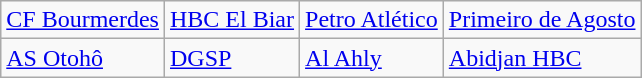<table class="wikitable">
<tr>
<td> <a href='#'>CF Bourmerdes</a></td>
<td> <a href='#'>HBC El Biar</a></td>
<td> <a href='#'>Petro Atlético</a></td>
<td> <a href='#'>Primeiro de Agosto</a></td>
</tr>
<tr>
<td> <a href='#'>AS Otohô</a></td>
<td> <a href='#'>DGSP</a></td>
<td> <a href='#'>Al Ahly</a></td>
<td> <a href='#'>Abidjan HBC</a></td>
</tr>
</table>
